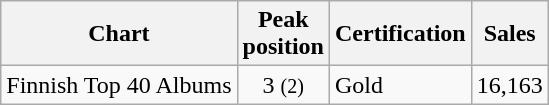<table class="wikitable">
<tr>
<th>Chart</th>
<th>Peak<br>position</th>
<th>Certification</th>
<th>Sales</th>
</tr>
<tr>
<td>Finnish Top 40 Albums</td>
<td style="text-align:center;">3 <small>(2)</small></td>
<td>Gold</td>
<td>16,163</td>
</tr>
</table>
